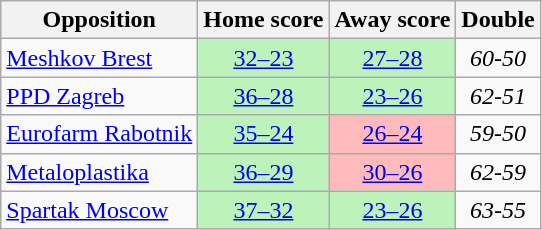<table class="wikitable" style="text-align: center">
<tr>
<th>Opposition</th>
<th>Home score</th>
<th>Away score</th>
<th>Double</th>
</tr>
<tr>
<td align="left"> <a href='#'>Meshkov Brest</a></td>
<td bgcolor=#BBF3BB><a href='#'>32–23</a></td>
<td bgcolor=#BBF3BB><a href='#'>27–28</a></td>
<td><em>60-50</em></td>
</tr>
<tr>
<td align="left"> <a href='#'>PPD Zagreb</a></td>
<td bgcolor=#BBF3BB><a href='#'>36–28</a></td>
<td bgcolor=#BBF3BB><a href='#'>23–26</a></td>
<td><em>62-51</em></td>
</tr>
<tr>
<td align="left"> <a href='#'>Eurofarm Rabotnik</a></td>
<td bgcolor=#BBF3BB><a href='#'>35–24</a></td>
<td bgcolor=#FFBBBB><a href='#'>26–24</a></td>
<td><em>59-50</em></td>
</tr>
<tr>
<td align="left"> <a href='#'>Metaloplastika</a></td>
<td bgcolor=#BBF3BB><a href='#'>36–29</a></td>
<td bgcolor=#FFBBBB><a href='#'>30–26</a></td>
<td><em>62-59</em></td>
</tr>
<tr>
<td align="left"> <a href='#'>Spartak Moscow</a></td>
<td bgcolor=#BBF3BB><a href='#'>37–32</a></td>
<td bgcolor=#BBF3BB><a href='#'>23–26</a></td>
<td><em>63-55</em></td>
</tr>
</table>
